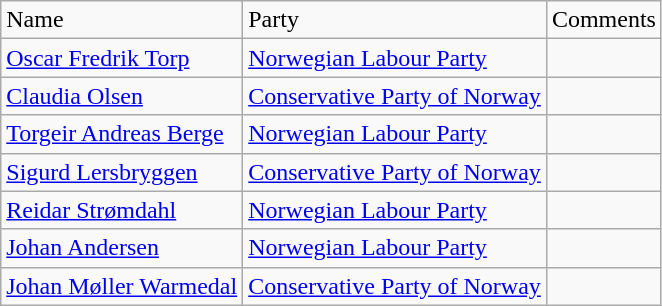<table class="wikitable">
<tr>
<td>Name</td>
<td>Party</td>
<td>Comments</td>
</tr>
<tr>
<td><a href='#'>Oscar Fredrik Torp</a></td>
<td><a href='#'>Norwegian Labour Party</a></td>
<td></td>
</tr>
<tr>
<td><a href='#'>Claudia Olsen</a></td>
<td><a href='#'>Conservative Party of Norway</a></td>
<td></td>
</tr>
<tr>
<td><a href='#'>Torgeir Andreas Berge</a></td>
<td><a href='#'>Norwegian Labour Party</a></td>
<td></td>
</tr>
<tr>
<td><a href='#'>Sigurd Lersbryggen</a></td>
<td><a href='#'>Conservative Party of Norway</a></td>
<td></td>
</tr>
<tr>
<td><a href='#'>Reidar Strømdahl</a></td>
<td><a href='#'>Norwegian Labour Party</a></td>
<td></td>
</tr>
<tr>
<td><a href='#'>Johan Andersen</a></td>
<td><a href='#'>Norwegian Labour Party</a></td>
<td></td>
</tr>
<tr>
<td><a href='#'>Johan Møller Warmedal</a></td>
<td><a href='#'>Conservative Party of Norway</a></td>
<td></td>
</tr>
</table>
